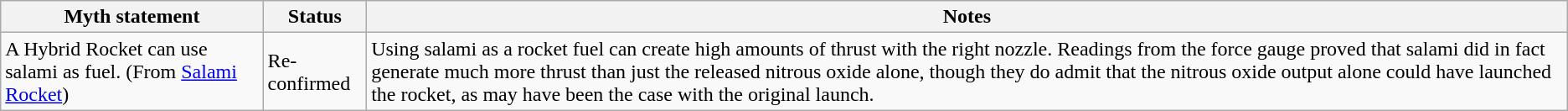<table class="wikitable plainrowheaders">
<tr>
<th>Myth statement</th>
<th>Status</th>
<th>Notes</th>
</tr>
<tr>
<td>A Hybrid Rocket can use salami as fuel. (From <a href='#'>Salami Rocket</a>)</td>
<td><span>Re-confirmed</span></td>
<td>Using salami as a rocket fuel can create high amounts of thrust with the right nozzle. Readings from the force gauge proved that salami did in fact generate much more thrust than just the released nitrous oxide alone, though they do admit that the nitrous oxide output alone could have launched the rocket, as may have been the case with the original launch.</td>
</tr>
</table>
